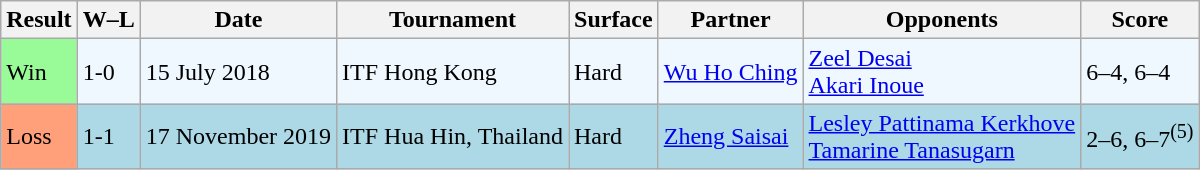<table class="sortable wikitable">
<tr>
<th>Result</th>
<th class="unsortable">W–L</th>
<th>Date</th>
<th>Tournament</th>
<th>Surface</th>
<th>Partner</th>
<th>Opponents</th>
<th class="unsortable">Score</th>
</tr>
<tr style="background:#f0f8ff;">
<td style="background:#98fb98;">Win</td>
<td>1-0</td>
<td>15 July 2018</td>
<td>ITF Hong Kong</td>
<td>Hard</td>
<td> <a href='#'>Wu Ho Ching</a></td>
<td> <a href='#'>Zeel Desai</a> <br>  <a href='#'>Akari Inoue</a></td>
<td>6–4, 6–4</td>
</tr>
<tr style="background:lightblue;">
<td style="background:#ffa07a;">Loss</td>
<td>1-1</td>
<td>17 November 2019</td>
<td>ITF Hua Hin, Thailand</td>
<td>Hard</td>
<td> <a href='#'>Zheng Saisai</a></td>
<td> <a href='#'>Lesley Pattinama Kerkhove</a> <br>  <a href='#'>Tamarine Tanasugarn</a></td>
<td>2–6, 6–7<sup>(5)</sup></td>
</tr>
</table>
